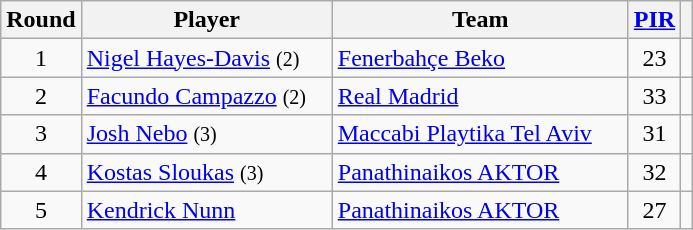<table class="wikitable sortable" style="text-align: center;">
<tr>
<th>Round</th>
<th style="width:160px;">Player</th>
<th style="width:190px;">Team</th>
<th><a href='#'>PIR</a></th>
<th></th>
</tr>
<tr>
<td>1</td>
<td style="text-align:left;"> <a href='#'>Nigel Hayes-Davis</a> <small>(2)</small></td>
<td style="text-align:left;"> <a href='#'>Fenerbahçe Beko</a></td>
<td>23</td>
<td></td>
</tr>
<tr>
<td>2</td>
<td style="text-align:left;"> <a href='#'>Facundo Campazzo</a> <small>(2)</small></td>
<td style="text-align:left;"> <a href='#'>Real Madrid</a></td>
<td>33</td>
<td></td>
</tr>
<tr>
<td>3</td>
<td style="text-align:left;"> <a href='#'>Josh Nebo</a> <small>(3)</small></td>
<td style="text-align:left;"> <a href='#'>Maccabi Playtika Tel Aviv</a></td>
<td>31</td>
<td></td>
</tr>
<tr>
<td>4</td>
<td style="text-align:left;"> <a href='#'>Kostas Sloukas</a> <small>(3)</small></td>
<td style="text-align:left;"> <a href='#'>Panathinaikos AKTOR</a></td>
<td>32</td>
<td></td>
</tr>
<tr>
<td>5</td>
<td style="text-align:left;"> <a href='#'>Kendrick Nunn</a></td>
<td style="text-align:left;"> <a href='#'>Panathinaikos AKTOR</a></td>
<td>27</td>
<td></td>
</tr>
</table>
